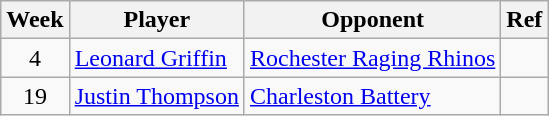<table class=wikitable>
<tr>
<th>Week</th>
<th>Player</th>
<th>Opponent</th>
<th>Ref</th>
</tr>
<tr>
<td align=center>4</td>
<td> <a href='#'>Leonard Griffin</a></td>
<td><a href='#'>Rochester Raging Rhinos</a></td>
<td></td>
</tr>
<tr>
<td align=center>19</td>
<td> <a href='#'>Justin Thompson</a></td>
<td><a href='#'>Charleston Battery</a></td>
<td></td>
</tr>
</table>
